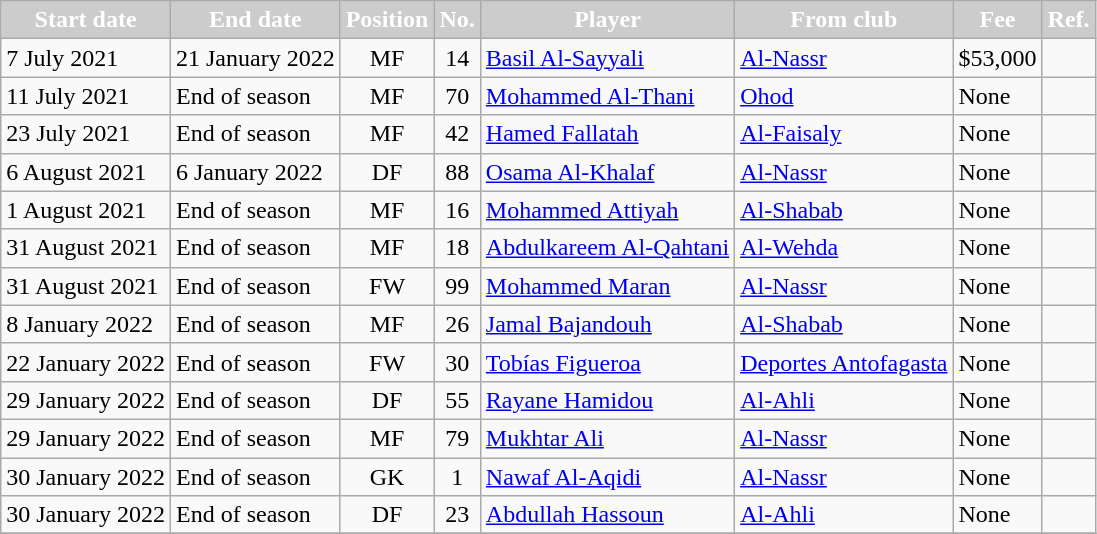<table class="wikitable sortable">
<tr>
<th style="background:#CCCCCC; color:white;">Start date</th>
<th style="background:#CCCCCC; color:white;">End date</th>
<th style="background:#CCCCCC; color:white;">Position</th>
<th style="background:#CCCCCC; color:white;">No.</th>
<th style="background:#CCCCCC; color:white;">Player</th>
<th style="background:#CCCCCC; color:white;">From club</th>
<th style="background:#CCCCCC; color:white;">Fee</th>
<th style="background:#CCCCCC; color:white;">Ref.</th>
</tr>
<tr>
<td>7 July 2021</td>
<td>21 January 2022</td>
<td style="text-align:center;">MF</td>
<td style="text-align:center;">14</td>
<td style="text-align:left;"> <a href='#'>Basil Al-Sayyali</a></td>
<td style="text-align:left;"> <a href='#'>Al-Nassr</a></td>
<td>$53,000</td>
<td></td>
</tr>
<tr>
<td>11 July 2021</td>
<td>End of season</td>
<td style="text-align:center;">MF</td>
<td style="text-align:center;">70</td>
<td style="text-align:left;"> <a href='#'>Mohammed Al-Thani</a></td>
<td style="text-align:left;"> <a href='#'>Ohod</a></td>
<td>None</td>
<td></td>
</tr>
<tr>
<td>23 July 2021</td>
<td>End of season</td>
<td style="text-align:center;">MF</td>
<td style="text-align:center;">42</td>
<td style="text-align:left;"> <a href='#'>Hamed Fallatah</a></td>
<td style="text-align:left;"> <a href='#'>Al-Faisaly</a></td>
<td>None</td>
<td></td>
</tr>
<tr>
<td>6 August 2021</td>
<td>6 January 2022</td>
<td style="text-align:center;">DF</td>
<td style="text-align:center;">88</td>
<td style="text-align:left;"> <a href='#'>Osama Al-Khalaf</a></td>
<td style="text-align:left;"> <a href='#'>Al-Nassr</a></td>
<td>None</td>
<td></td>
</tr>
<tr>
<td>1 August 2021</td>
<td>End of season</td>
<td style="text-align:center;">MF</td>
<td style="text-align:center;">16</td>
<td style="text-align:left;"> <a href='#'>Mohammed Attiyah</a></td>
<td style="text-align:left;"> <a href='#'>Al-Shabab</a></td>
<td>None</td>
<td></td>
</tr>
<tr>
<td>31 August 2021</td>
<td>End of season</td>
<td style="text-align:center;">MF</td>
<td style="text-align:center;">18</td>
<td style="text-align:left;"> <a href='#'>Abdulkareem Al-Qahtani</a></td>
<td style="text-align:left;"> <a href='#'>Al-Wehda</a></td>
<td>None</td>
<td></td>
</tr>
<tr>
<td>31 August 2021</td>
<td>End of season</td>
<td style="text-align:center;">FW</td>
<td style="text-align:center;">99</td>
<td style="text-align:left;"> <a href='#'>Mohammed Maran</a></td>
<td style="text-align:left;"> <a href='#'>Al-Nassr</a></td>
<td>None</td>
<td></td>
</tr>
<tr>
<td>8 January 2022</td>
<td>End of season</td>
<td style="text-align:center;">MF</td>
<td style="text-align:center;">26</td>
<td style="text-align:left;"> <a href='#'>Jamal Bajandouh</a></td>
<td style="text-align:left;"> <a href='#'>Al-Shabab</a></td>
<td>None</td>
<td></td>
</tr>
<tr>
<td>22 January 2022</td>
<td>End of season</td>
<td style="text-align:center;">FW</td>
<td style="text-align:center;">30</td>
<td style="text-align:left;"> <a href='#'>Tobías Figueroa</a></td>
<td style="text-align:left;"> <a href='#'>Deportes Antofagasta</a></td>
<td>None</td>
<td></td>
</tr>
<tr>
<td>29 January 2022</td>
<td>End of season</td>
<td style="text-align:center;">DF</td>
<td style="text-align:center;">55</td>
<td style="text-align:left;"> <a href='#'>Rayane Hamidou</a></td>
<td style="text-align:left;"> <a href='#'>Al-Ahli</a></td>
<td>None</td>
<td></td>
</tr>
<tr>
<td>29 January 2022</td>
<td>End of season</td>
<td style="text-align:center;">MF</td>
<td style="text-align:center;">79</td>
<td style="text-align:left;"> <a href='#'>Mukhtar Ali</a></td>
<td style="text-align:left;"> <a href='#'>Al-Nassr</a></td>
<td>None</td>
<td></td>
</tr>
<tr>
<td>30 January 2022</td>
<td>End of season</td>
<td style="text-align:center;">GK</td>
<td style="text-align:center;">1</td>
<td style="text-align:left;"> <a href='#'>Nawaf Al-Aqidi</a></td>
<td style="text-align:left;"> <a href='#'>Al-Nassr</a></td>
<td>None</td>
<td></td>
</tr>
<tr>
<td>30 January 2022</td>
<td>End of season</td>
<td style="text-align:center;">DF</td>
<td style="text-align:center;">23</td>
<td style="text-align:left;"> <a href='#'>Abdullah Hassoun</a></td>
<td style="text-align:left;"> <a href='#'>Al-Ahli</a></td>
<td>None</td>
<td></td>
</tr>
<tr>
</tr>
</table>
